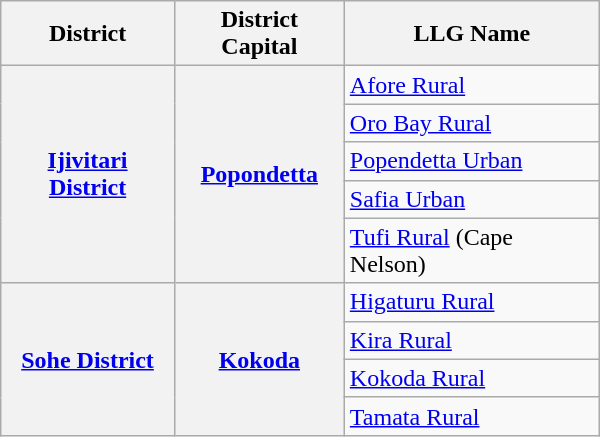<table class="wikitable" style="text-align: left;" width="400">
<tr>
<th>District</th>
<th>District Capital</th>
<th>LLG Name</th>
</tr>
<tr>
<th rowspan="5"><a href='#'>Ijivitari District</a></th>
<th rowspan="5"><a href='#'>Popondetta</a></th>
<td><a href='#'>Afore Rural</a></td>
</tr>
<tr>
<td><a href='#'>Oro Bay Rural</a></td>
</tr>
<tr>
<td><a href='#'>Popendetta Urban</a></td>
</tr>
<tr>
<td><a href='#'>Safia Urban</a></td>
</tr>
<tr>
<td><a href='#'>Tufi Rural</a> (Cape Nelson)</td>
</tr>
<tr>
<th rowspan="4"><a href='#'>Sohe District</a></th>
<th rowspan="4"><a href='#'>Kokoda</a></th>
<td><a href='#'>Higaturu Rural</a></td>
</tr>
<tr>
<td><a href='#'>Kira Rural</a></td>
</tr>
<tr>
<td><a href='#'>Kokoda Rural</a></td>
</tr>
<tr>
<td><a href='#'>Tamata Rural</a></td>
</tr>
</table>
